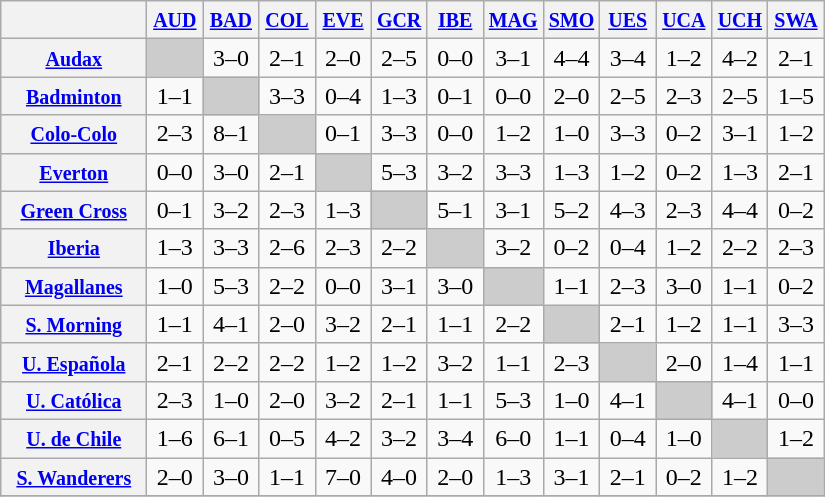<table class="wikitable" style="text-align:center">
<tr>
<th width="90"> </th>
<th width="30"><small><a href='#'>AUD</a></small></th>
<th width="30"><small><a href='#'>BAD</a></small></th>
<th width="30"><small><a href='#'>COL</a></small></th>
<th width="30"><small><a href='#'>EVE</a></small></th>
<th width="30"><small><a href='#'>GCR</a></small></th>
<th width="30"><small><a href='#'>IBE</a></small></th>
<th width="30"><small><a href='#'>MAG</a></small></th>
<th width="30"><small><a href='#'>SMO</a></small></th>
<th width="30"><small><a href='#'>UES</a></small></th>
<th width="30"><small><a href='#'>UCA</a></small></th>
<th width="30"><small><a href='#'>UCH</a></small></th>
<th width="30"><small><a href='#'>SWA</a></small></th>
</tr>
<tr>
<th><small><a href='#'>Audax</a></small></th>
<td bgcolor="#CCCCCC"></td>
<td>3–0</td>
<td>2–1</td>
<td>2–0</td>
<td>2–5</td>
<td>0–0</td>
<td>3–1</td>
<td>4–4</td>
<td>3–4</td>
<td>1–2</td>
<td>4–2</td>
<td>2–1</td>
</tr>
<tr>
<th><small><a href='#'>Badminton</a></small></th>
<td>1–1</td>
<td bgcolor="#CCCCCC"></td>
<td>3–3</td>
<td>0–4</td>
<td>1–3</td>
<td>0–1</td>
<td>0–0</td>
<td>2–0</td>
<td>2–5</td>
<td>2–3</td>
<td>2–5</td>
<td>1–5</td>
</tr>
<tr>
<th><small><a href='#'>Colo-Colo</a></small></th>
<td>2–3</td>
<td>8–1</td>
<td bgcolor="#CCCCCC"></td>
<td>0–1</td>
<td>3–3</td>
<td>0–0</td>
<td>1–2</td>
<td>1–0</td>
<td>3–3</td>
<td>0–2</td>
<td>3–1</td>
<td>1–2</td>
</tr>
<tr>
<th><small><a href='#'>Everton</a></small></th>
<td>0–0</td>
<td>3–0</td>
<td>2–1</td>
<td bgcolor="#CCCCCC"></td>
<td>5–3</td>
<td>3–2</td>
<td>3–3</td>
<td>1–3</td>
<td>1–2</td>
<td>0–2</td>
<td>1–3</td>
<td>2–1</td>
</tr>
<tr>
<th><small><a href='#'>Green Cross</a></small></th>
<td>0–1</td>
<td>3–2</td>
<td>2–3</td>
<td>1–3</td>
<td bgcolor="#CCCCCC"></td>
<td>5–1</td>
<td>3–1</td>
<td>5–2</td>
<td>4–3</td>
<td>2–3</td>
<td>4–4</td>
<td>0–2</td>
</tr>
<tr>
<th><small><a href='#'>Iberia</a></small></th>
<td>1–3</td>
<td>3–3</td>
<td>2–6</td>
<td>2–3</td>
<td>2–2</td>
<td bgcolor="#CCCCCC"></td>
<td>3–2</td>
<td>0–2</td>
<td>0–4</td>
<td>1–2</td>
<td>2–2</td>
<td>2–3</td>
</tr>
<tr>
<th><small><a href='#'>Magallanes</a></small></th>
<td>1–0</td>
<td>5–3</td>
<td>2–2</td>
<td>0–0</td>
<td>3–1</td>
<td>3–0</td>
<td bgcolor="#CCCCCC"></td>
<td>1–1</td>
<td>2–3</td>
<td>3–0</td>
<td>1–1</td>
<td>0–2</td>
</tr>
<tr>
<th><small><a href='#'>S. Morning</a></small></th>
<td>1–1</td>
<td>4–1</td>
<td>2–0</td>
<td>3–2</td>
<td>2–1</td>
<td>1–1</td>
<td>2–2</td>
<td bgcolor="#CCCCCC"></td>
<td>2–1</td>
<td>1–2</td>
<td>1–1</td>
<td>3–3</td>
</tr>
<tr>
<th><small><a href='#'>U. Española</a></small></th>
<td>2–1</td>
<td>2–2</td>
<td>2–2</td>
<td>1–2</td>
<td>1–2</td>
<td>3–2</td>
<td>1–1</td>
<td>2–3</td>
<td bgcolor="#CCCCCC"></td>
<td>2–0</td>
<td>1–4</td>
<td>1–1</td>
</tr>
<tr>
<th><small><a href='#'>U. Católica</a></small></th>
<td>2–3</td>
<td>1–0</td>
<td>2–0</td>
<td>3–2</td>
<td>2–1</td>
<td>1–1</td>
<td>5–3</td>
<td>1–0</td>
<td>4–1</td>
<td bgcolor="#CCCCCC"></td>
<td>4–1</td>
<td>0–0</td>
</tr>
<tr>
<th><small><a href='#'>U. de Chile</a></small></th>
<td>1–6</td>
<td>6–1</td>
<td>0–5</td>
<td>4–2</td>
<td>3–2</td>
<td>3–4</td>
<td>6–0</td>
<td>1–1</td>
<td>0–4</td>
<td>1–0</td>
<td bgcolor="#CCCCCC"></td>
<td>1–2</td>
</tr>
<tr>
<th><small><a href='#'>S. Wanderers</a></small></th>
<td>2–0</td>
<td>3–0</td>
<td>1–1</td>
<td>7–0</td>
<td>4–0</td>
<td>2–0</td>
<td>1–3</td>
<td>3–1</td>
<td>2–1</td>
<td>0–2</td>
<td>1–2</td>
<td bgcolor="#CCCCCC"></td>
</tr>
<tr>
</tr>
</table>
